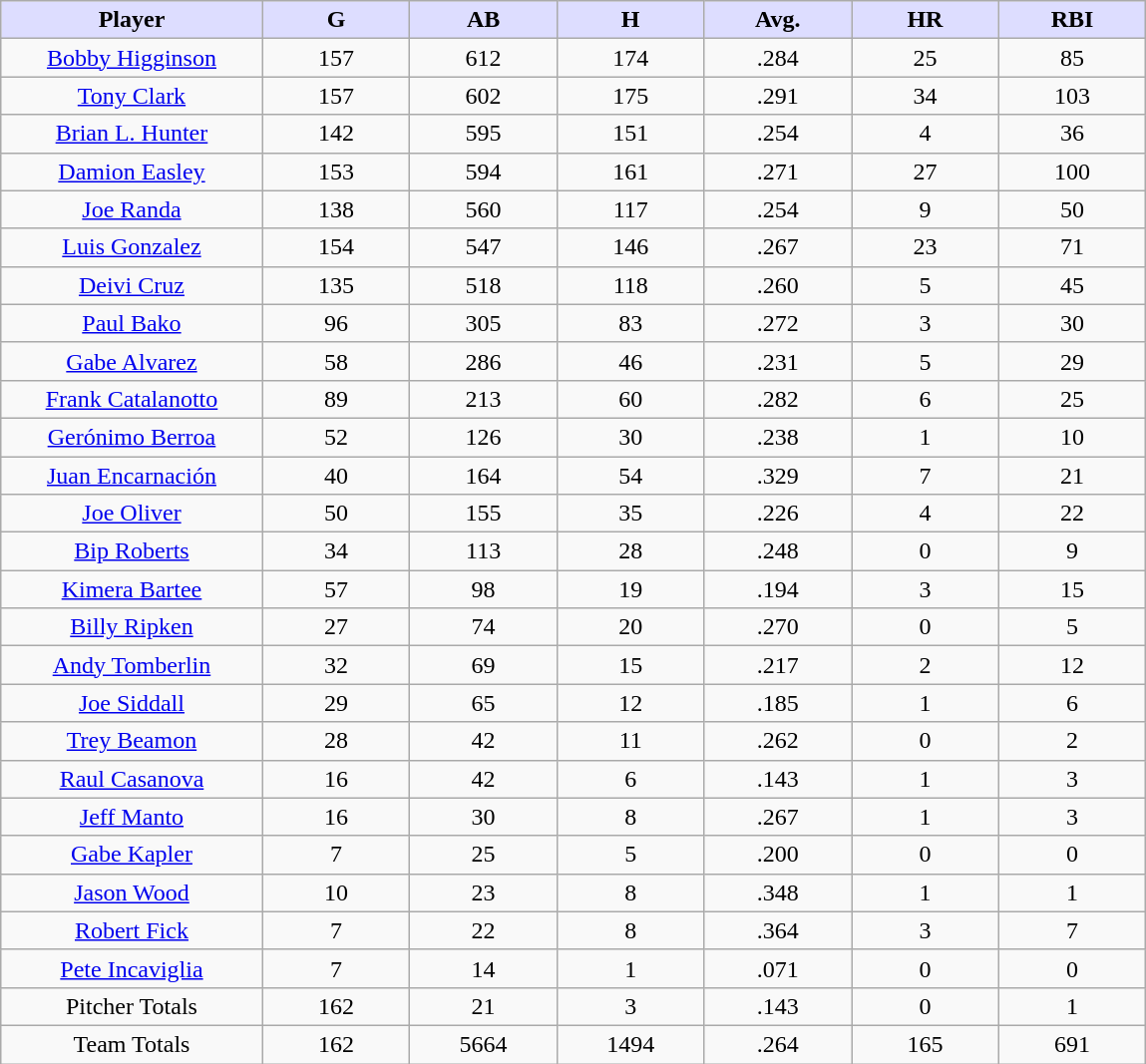<table class="wikitable sortable">
<tr>
<th style="background:#ddf; width:16%;">Player</th>
<th style="background:#ddf; width:9%;">G</th>
<th style="background:#ddf; width:9%;">AB</th>
<th style="background:#ddf; width:9%;">H</th>
<th style="background:#ddf; width:9%;">Avg.</th>
<th style="background:#ddf; width:9%;">HR</th>
<th style="background:#ddf; width:9%;">RBI</th>
</tr>
<tr style="text-align:center;">
<td><a href='#'>Bobby Higginson</a></td>
<td>157</td>
<td>612</td>
<td>174</td>
<td>.284</td>
<td>25</td>
<td>85</td>
</tr>
<tr style="text-align:center;">
<td><a href='#'>Tony Clark</a></td>
<td>157</td>
<td>602</td>
<td>175</td>
<td>.291</td>
<td>34</td>
<td>103</td>
</tr>
<tr style="text-align:center;">
<td><a href='#'>Brian L. Hunter</a></td>
<td>142</td>
<td>595</td>
<td>151</td>
<td>.254</td>
<td>4</td>
<td>36</td>
</tr>
<tr align=center>
<td><a href='#'>Damion Easley</a></td>
<td>153</td>
<td>594</td>
<td>161</td>
<td>.271</td>
<td>27</td>
<td>100</td>
</tr>
<tr style="text-align:center;">
<td><a href='#'>Joe Randa</a></td>
<td>138</td>
<td>560</td>
<td>117</td>
<td>.254</td>
<td>9</td>
<td>50</td>
</tr>
<tr style="text-align:center;">
<td><a href='#'>Luis Gonzalez</a></td>
<td>154</td>
<td>547</td>
<td>146</td>
<td>.267</td>
<td>23</td>
<td>71</td>
</tr>
<tr align=center>
<td><a href='#'>Deivi Cruz</a></td>
<td>135</td>
<td>518</td>
<td>118</td>
<td>.260</td>
<td>5</td>
<td>45</td>
</tr>
<tr style="text-align:center;">
<td><a href='#'>Paul Bako</a></td>
<td>96</td>
<td>305</td>
<td>83</td>
<td>.272</td>
<td>3</td>
<td>30</td>
</tr>
<tr align=center>
<td><a href='#'>Gabe Alvarez</a></td>
<td>58</td>
<td>286</td>
<td>46</td>
<td>.231</td>
<td>5</td>
<td>29</td>
</tr>
<tr align=center>
<td><a href='#'>Frank Catalanotto</a></td>
<td>89</td>
<td>213</td>
<td>60</td>
<td>.282</td>
<td>6</td>
<td>25</td>
</tr>
<tr align=center>
<td><a href='#'>Gerónimo Berroa</a></td>
<td>52</td>
<td>126</td>
<td>30</td>
<td>.238</td>
<td>1</td>
<td>10</td>
</tr>
<tr style="text-align:center;">
<td><a href='#'>Juan Encarnación</a></td>
<td>40</td>
<td>164</td>
<td>54</td>
<td>.329</td>
<td>7</td>
<td>21</td>
</tr>
<tr style="text-align:center;">
<td><a href='#'>Joe Oliver</a></td>
<td>50</td>
<td>155</td>
<td>35</td>
<td>.226</td>
<td>4</td>
<td>22</td>
</tr>
<tr style="text-align:center;">
<td><a href='#'>Bip Roberts</a></td>
<td>34</td>
<td>113</td>
<td>28</td>
<td>.248</td>
<td>0</td>
<td>9</td>
</tr>
<tr style="text-align:center;">
<td><a href='#'>Kimera Bartee</a></td>
<td>57</td>
<td>98</td>
<td>19</td>
<td>.194</td>
<td>3</td>
<td>15</td>
</tr>
<tr style="text-align:center;">
<td><a href='#'>Billy Ripken</a></td>
<td>27</td>
<td>74</td>
<td>20</td>
<td>.270</td>
<td>0</td>
<td>5</td>
</tr>
<tr style="text-align:center;">
<td><a href='#'>Andy Tomberlin</a></td>
<td>32</td>
<td>69</td>
<td>15</td>
<td>.217</td>
<td>2</td>
<td>12</td>
</tr>
<tr style="text-align:center;">
<td><a href='#'>Joe Siddall</a></td>
<td>29</td>
<td>65</td>
<td>12</td>
<td>.185</td>
<td>1</td>
<td>6</td>
</tr>
<tr style="text-align:center;">
<td><a href='#'>Trey Beamon</a></td>
<td>28</td>
<td>42</td>
<td>11</td>
<td>.262</td>
<td>0</td>
<td>2</td>
</tr>
<tr style="text-align:center;">
<td><a href='#'>Raul Casanova</a></td>
<td>16</td>
<td>42</td>
<td>6</td>
<td>.143</td>
<td>1</td>
<td>3</td>
</tr>
<tr style="text-align:center;">
<td><a href='#'>Jeff Manto</a></td>
<td>16</td>
<td>30</td>
<td>8</td>
<td>.267</td>
<td>1</td>
<td>3</td>
</tr>
<tr style="text-align:center;">
<td><a href='#'>Gabe Kapler</a></td>
<td>7</td>
<td>25</td>
<td>5</td>
<td>.200</td>
<td>0</td>
<td>0</td>
</tr>
<tr style="text-align:center;">
<td><a href='#'>Jason Wood</a></td>
<td>10</td>
<td>23</td>
<td>8</td>
<td>.348</td>
<td>1</td>
<td>1</td>
</tr>
<tr style="text-align:center;">
<td><a href='#'>Robert Fick</a></td>
<td>7</td>
<td>22</td>
<td>8</td>
<td>.364</td>
<td>3</td>
<td>7</td>
</tr>
<tr style="text-align:center;">
<td><a href='#'>Pete Incaviglia</a></td>
<td>7</td>
<td>14</td>
<td>1</td>
<td>.071</td>
<td>0</td>
<td>0</td>
</tr>
<tr style="text-align:center;">
<td>Pitcher Totals</td>
<td>162</td>
<td>21</td>
<td>3</td>
<td>.143</td>
<td>0</td>
<td>1</td>
</tr>
<tr style="text-align:center;">
<td>Team Totals</td>
<td>162</td>
<td>5664</td>
<td>1494</td>
<td>.264</td>
<td>165</td>
<td>691</td>
</tr>
</table>
